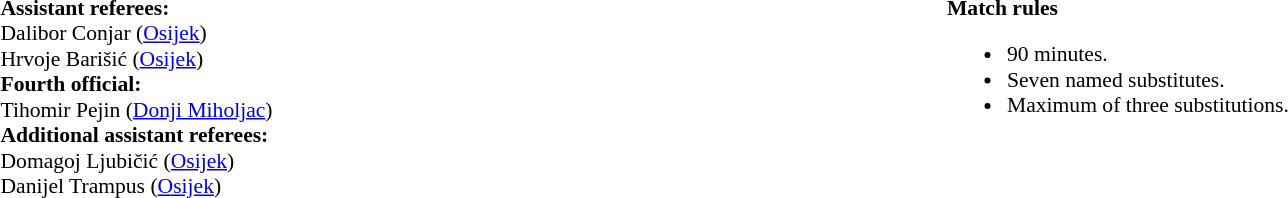<table style="width:100%; font-size:90%;">
<tr>
<td style="width:50%; vertical-align:top;"><br><strong>Assistant referees:</strong>
<br>Dalibor Conjar (<a href='#'>Osijek</a>)
<br>Hrvoje Barišić (<a href='#'>Osijek</a>)
<br><strong>Fourth official:</strong>
<br>Tihomir Pejin (<a href='#'>Donji Miholjac</a>)
<br><strong>Additional assistant referees:</strong>
<br>Domagoj Ljubičić (<a href='#'>Osijek</a>)
<br>Danijel Trampus (<a href='#'>Osijek</a>)</td>
<td style="width:60%; vertical-align:top;"><br><strong>Match rules</strong><ul><li>90 minutes.</li><li>Seven named substitutes.</li><li>Maximum of three substitutions.</li></ul></td>
</tr>
</table>
